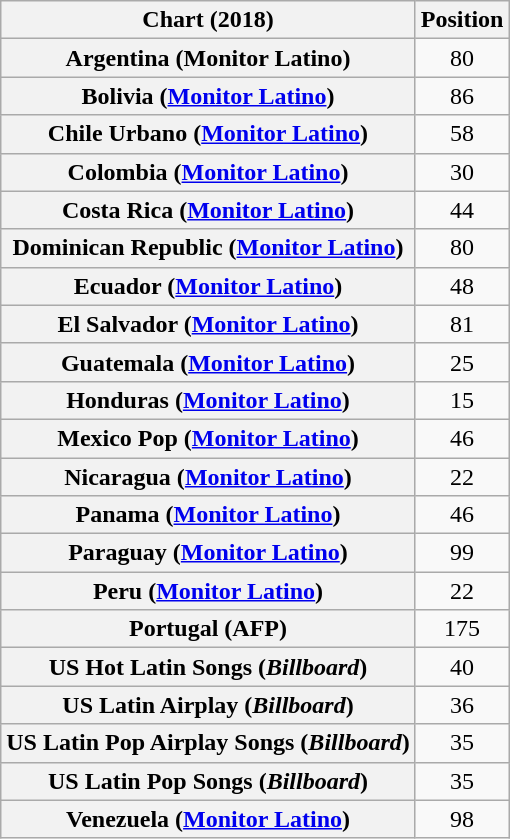<table class="wikitable plainrowheaders sortable" style="text-align:center">
<tr>
<th scope="col">Chart (2018)</th>
<th scope="col">Position</th>
</tr>
<tr>
<th scope="row">Argentina (Monitor Latino)</th>
<td>80</td>
</tr>
<tr>
<th scope="row">Bolivia (<a href='#'>Monitor Latino</a>)</th>
<td>86</td>
</tr>
<tr>
<th scope="row">Chile Urbano (<a href='#'>Monitor Latino</a>)</th>
<td>58</td>
</tr>
<tr>
<th scope="row">Colombia (<a href='#'>Monitor Latino</a>)</th>
<td>30</td>
</tr>
<tr>
<th scope="row">Costa Rica (<a href='#'>Monitor Latino</a>)</th>
<td>44</td>
</tr>
<tr>
<th scope="row">Dominican Republic (<a href='#'>Monitor Latino</a>)</th>
<td>80</td>
</tr>
<tr>
<th scope="row">Ecuador (<a href='#'>Monitor Latino</a>)</th>
<td>48</td>
</tr>
<tr>
<th scope="row">El Salvador (<a href='#'>Monitor Latino</a>)</th>
<td>81</td>
</tr>
<tr>
<th scope="row">Guatemala (<a href='#'>Monitor Latino</a>)</th>
<td>25</td>
</tr>
<tr>
<th scope="row">Honduras (<a href='#'>Monitor Latino</a>)</th>
<td>15</td>
</tr>
<tr>
<th scope="row">Mexico Pop (<a href='#'>Monitor Latino</a>)</th>
<td>46</td>
</tr>
<tr>
<th scope="row">Nicaragua (<a href='#'>Monitor Latino</a>)</th>
<td>22</td>
</tr>
<tr>
<th scope="row">Panama (<a href='#'>Monitor Latino</a>)</th>
<td>46</td>
</tr>
<tr>
<th scope="row">Paraguay (<a href='#'>Monitor Latino</a>)</th>
<td>99</td>
</tr>
<tr>
<th scope="row">Peru (<a href='#'>Monitor Latino</a>)</th>
<td>22</td>
</tr>
<tr>
<th scope="row">Portugal (AFP)</th>
<td>175</td>
</tr>
<tr>
<th scope="row">US Hot Latin Songs (<em>Billboard</em>)</th>
<td>40</td>
</tr>
<tr>
<th scope="row">US Latin Airplay (<em>Billboard</em>)</th>
<td>36</td>
</tr>
<tr>
<th scope="row">US Latin Pop Airplay Songs (<em>Billboard</em>)</th>
<td>35</td>
</tr>
<tr>
<th scope="row">US Latin Pop Songs (<em>Billboard</em>)</th>
<td>35</td>
</tr>
<tr>
<th scope="row">Venezuela (<a href='#'>Monitor Latino</a>)</th>
<td>98</td>
</tr>
</table>
